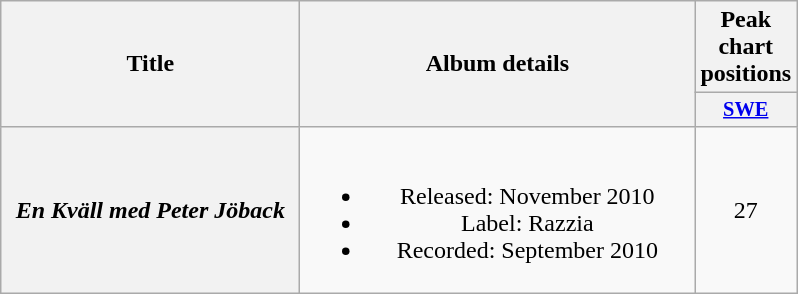<table class="wikitable plainrowheaders" style="text-align:center;" border="1">
<tr>
<th scope="col" rowspan="2" style="width:12em;">Title</th>
<th scope="col" rowspan="2" style="width:16em;">Album details</th>
<th scope="col" colspan="1">Peak chart<br>positions</th>
</tr>
<tr>
<th scope="col" style="width:3em; font-size:85%"><a href='#'>SWE</a><br></th>
</tr>
<tr>
<th scope="row"><em>En Kväll med Peter Jöback</em></th>
<td><br><ul><li>Released: November 2010</li><li>Label: Razzia</li><li>Recorded: September 2010</li></ul></td>
<td>27</td>
</tr>
</table>
